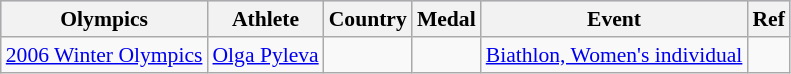<table class="wikitable sortable" style="font-size:90%;">
<tr style="background:#ccccff; class="sortable">
<th>Olympics</th>
<th>Athlete</th>
<th>Country</th>
<th>Medal</th>
<th>Event</th>
<th>Ref</th>
</tr>
<tr>
<td><a href='#'>2006 Winter Olympics</a></td>
<td><a href='#'>Olga Pyleva</a></td>
<td></td>
<td></td>
<td><a href='#'>Biathlon, Women's individual</a></td>
<td></td>
</tr>
</table>
